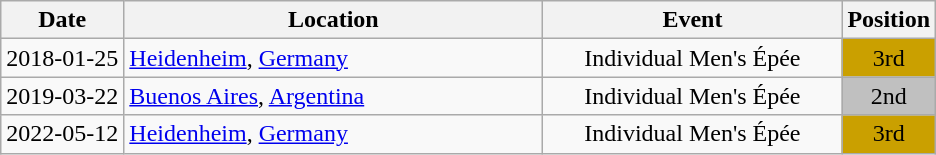<table class="wikitable" style="text-align:center;">
<tr>
<th>Date</th>
<th style="width:17em">Location</th>
<th style="width:12em">Event</th>
<th>Position</th>
</tr>
<tr>
<td>2018-01-25</td>
<td rowspan="1" align="left"> <a href='#'>Heidenheim</a>, <a href='#'>Germany</a></td>
<td>Individual Men's Épée</td>
<td bgcolor="caramel">3rd</td>
</tr>
<tr>
<td>2019-03-22</td>
<td rowspan="1" align="left"> <a href='#'>Buenos Aires</a>, <a href='#'>Argentina</a></td>
<td>Individual Men's Épée</td>
<td bgcolor="silver">2nd</td>
</tr>
<tr>
<td>2022-05-12</td>
<td rowspan="1" align="left"> <a href='#'>Heidenheim</a>, <a href='#'>Germany</a></td>
<td>Individual Men's Épée</td>
<td bgcolor="caramel">3rd</td>
</tr>
</table>
